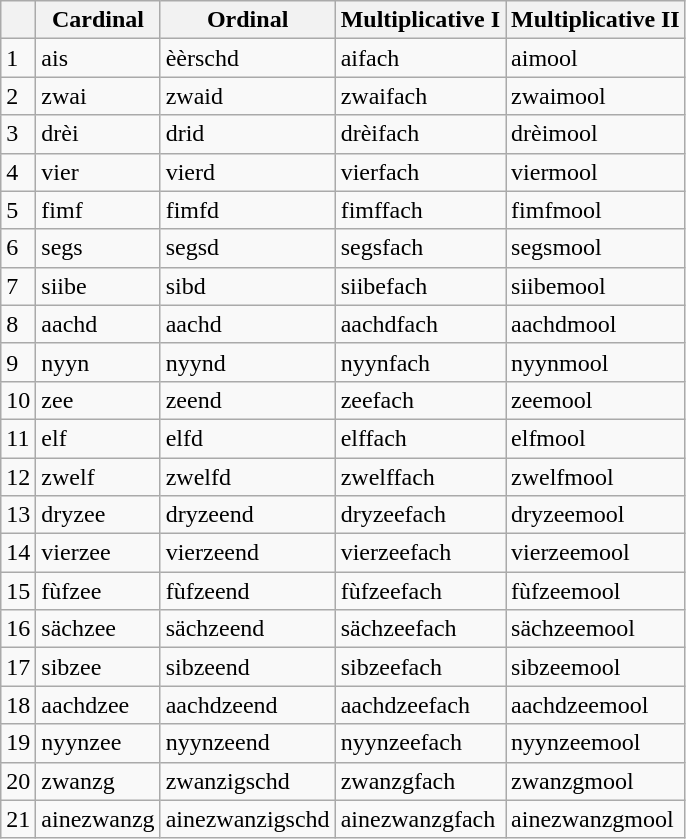<table class="wikitable" border="1">
<tr>
<th></th>
<th>Cardinal</th>
<th>Ordinal</th>
<th>Multiplicative I</th>
<th>Multiplicative II</th>
</tr>
<tr>
<td>1</td>
<td>ais</td>
<td>èèrschd</td>
<td>aifach</td>
<td>aimool</td>
</tr>
<tr>
<td>2</td>
<td>zwai</td>
<td>zwaid</td>
<td>zwaifach</td>
<td>zwaimool</td>
</tr>
<tr>
<td>3</td>
<td>drèi</td>
<td>drid</td>
<td>drèifach</td>
<td>drèimool</td>
</tr>
<tr>
<td>4</td>
<td>vier</td>
<td>vierd</td>
<td>vierfach</td>
<td>viermool</td>
</tr>
<tr>
<td>5</td>
<td>fimf</td>
<td>fimfd</td>
<td>fimffach</td>
<td>fimfmool</td>
</tr>
<tr>
<td>6</td>
<td>segs</td>
<td>segsd</td>
<td>segsfach</td>
<td>segsmool</td>
</tr>
<tr>
<td>7</td>
<td>siibe</td>
<td>sibd</td>
<td>siibefach</td>
<td>siibemool</td>
</tr>
<tr>
<td>8</td>
<td>aachd</td>
<td>aachd</td>
<td>aachdfach</td>
<td>aachdmool</td>
</tr>
<tr>
<td>9</td>
<td>nyyn</td>
<td>nyynd</td>
<td>nyynfach</td>
<td>nyynmool</td>
</tr>
<tr>
<td>10</td>
<td>zee</td>
<td>zeend</td>
<td>zeefach</td>
<td>zeemool</td>
</tr>
<tr>
<td>11</td>
<td>elf</td>
<td>elfd</td>
<td>elffach</td>
<td>elfmool</td>
</tr>
<tr>
<td>12</td>
<td>zwelf</td>
<td>zwelfd</td>
<td>zwelffach</td>
<td>zwelfmool</td>
</tr>
<tr>
<td>13</td>
<td>dryzee</td>
<td>dryzeend</td>
<td>dryzeefach</td>
<td>dryzeemool</td>
</tr>
<tr>
<td>14</td>
<td>vierzee</td>
<td>vierzeend</td>
<td>vierzeefach</td>
<td>vierzeemool</td>
</tr>
<tr>
<td>15</td>
<td>fùfzee</td>
<td>fùfzeend</td>
<td>fùfzeefach</td>
<td>fùfzeemool</td>
</tr>
<tr>
<td>16</td>
<td>sächzee</td>
<td>sächzeend</td>
<td>sächzeefach</td>
<td>sächzeemool</td>
</tr>
<tr>
<td>17</td>
<td>sibzee</td>
<td>sibzeend</td>
<td>sibzeefach</td>
<td>sibzeemool</td>
</tr>
<tr>
<td>18</td>
<td>aachdzee</td>
<td>aachdzeend</td>
<td>aachdzeefach</td>
<td>aachdzeemool</td>
</tr>
<tr>
<td>19</td>
<td>nyynzee</td>
<td>nyynzeend</td>
<td>nyynzeefach</td>
<td>nyynzeemool</td>
</tr>
<tr>
<td>20</td>
<td>zwanzg</td>
<td>zwanzigschd</td>
<td>zwanzgfach</td>
<td>zwanzgmool</td>
</tr>
<tr>
<td>21</td>
<td>ainezwanzg</td>
<td>ainezwanzigschd</td>
<td>ainezwanzgfach</td>
<td>ainezwanzgmool</td>
</tr>
</table>
